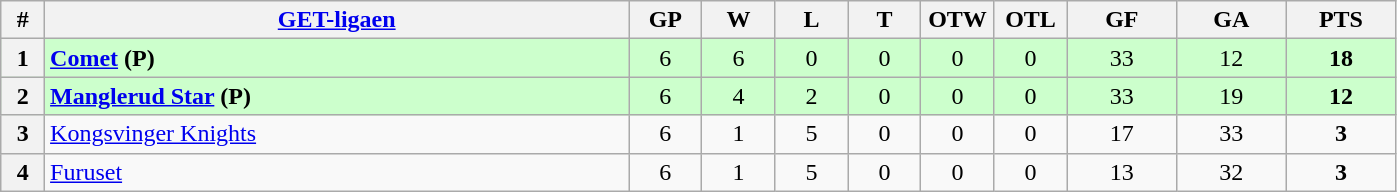<table class="wikitable sortable" style="text-align:center">
<tr>
<th width="3%">#<br></th>
<th width="40%"><a href='#'>GET-ligaen</a><br></th>
<th width="5%">GP<br></th>
<th width="5%">W<br></th>
<th width="5%">L<br></th>
<th width="5%">T<br></th>
<th width="5%">OTW<br></th>
<th width="5%">OTL<br></th>
<th width="7.5%">GF<br></th>
<th width="7.5%">GA<br></th>
<th width="7.5%">PTS<br></th>
</tr>
<tr bgcolor=#ccffcc>
<th>1</th>
<td align=left><strong><a href='#'>Comet</a> (P)</strong></td>
<td>6</td>
<td>6</td>
<td>0</td>
<td>0</td>
<td>0</td>
<td>0</td>
<td>33</td>
<td>12</td>
<td><strong>18</strong></td>
</tr>
<tr bgcolor=#ccffcc>
<th>2</th>
<td align=left><strong><a href='#'>Manglerud Star</a> (P)</strong></td>
<td>6</td>
<td>4</td>
<td>2</td>
<td>0</td>
<td>0</td>
<td>0</td>
<td>33</td>
<td>19</td>
<td><strong>12</strong></td>
</tr>
<tr>
<th>3</th>
<td align=left><a href='#'>Kongsvinger Knights</a></td>
<td>6</td>
<td>1</td>
<td>5</td>
<td>0</td>
<td>0</td>
<td>0</td>
<td>17</td>
<td>33</td>
<td><strong> 3</strong></td>
</tr>
<tr>
<th>4</th>
<td align=left><a href='#'>Furuset</a></td>
<td>6</td>
<td>1</td>
<td>5</td>
<td>0</td>
<td>0</td>
<td>0</td>
<td>13</td>
<td>32</td>
<td><strong> 3</strong></td>
</tr>
</table>
